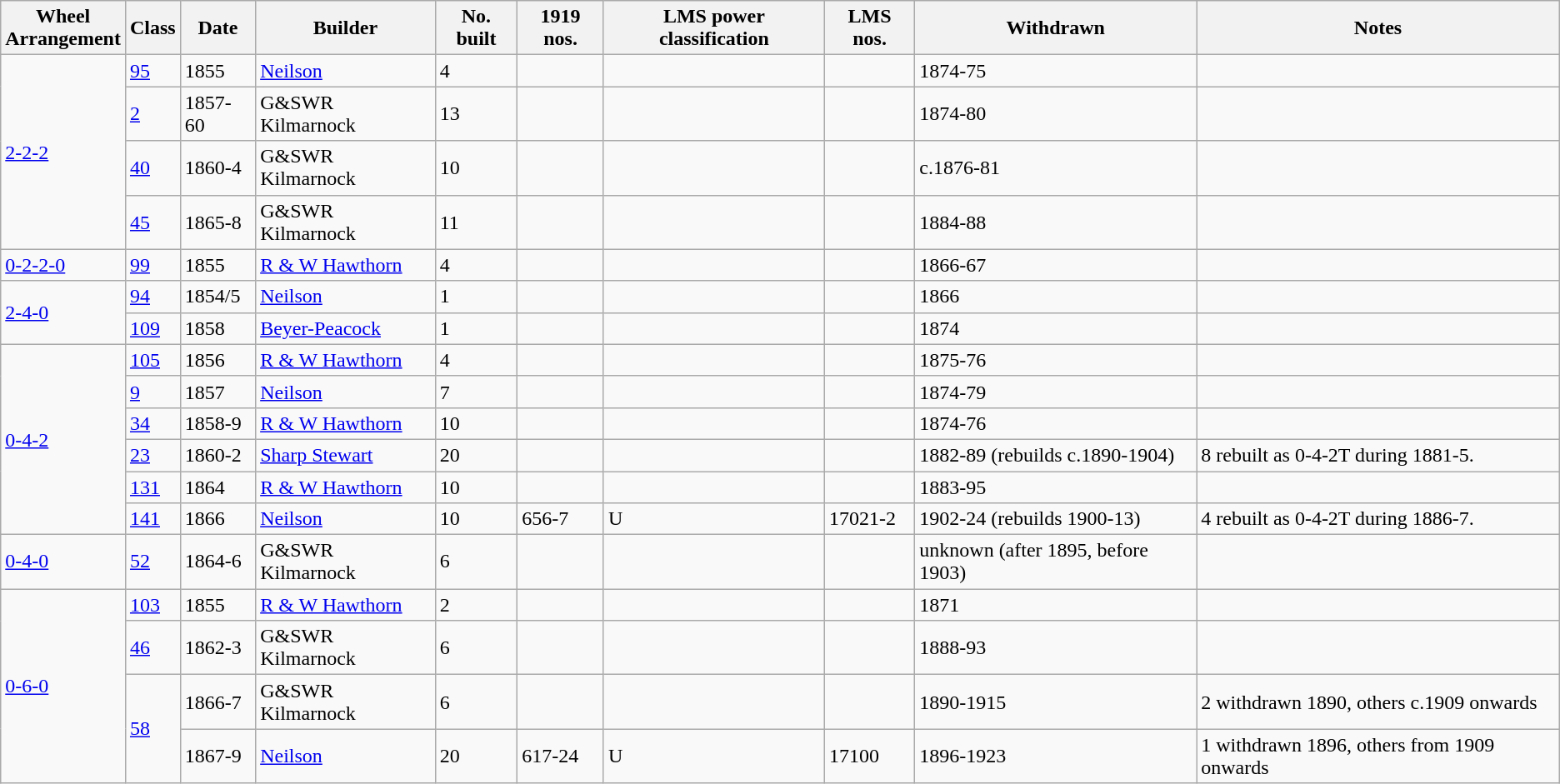<table class="wikitable">
<tr>
<th>Wheel<br>Arrangement</th>
<th>Class</th>
<th>Date</th>
<th>Builder</th>
<th>No. built</th>
<th>1919 nos.</th>
<th>LMS power classification</th>
<th>LMS nos.</th>
<th>Withdrawn</th>
<th>Notes</th>
</tr>
<tr>
<td rowspan=4><a href='#'>2-2-2</a></td>
<td><a href='#'>95</a></td>
<td>1855</td>
<td><a href='#'>Neilson</a></td>
<td>4</td>
<td></td>
<td></td>
<td></td>
<td>1874-75</td>
<td></td>
</tr>
<tr>
<td><a href='#'>2</a></td>
<td>1857-60</td>
<td>G&SWR Kilmarnock</td>
<td>13</td>
<td></td>
<td></td>
<td></td>
<td>1874-80</td>
<td></td>
</tr>
<tr>
<td><a href='#'>40</a></td>
<td>1860-4</td>
<td>G&SWR Kilmarnock</td>
<td>10</td>
<td></td>
<td></td>
<td></td>
<td>c.1876-81</td>
<td></td>
</tr>
<tr>
<td><a href='#'>45</a></td>
<td>1865-8</td>
<td>G&SWR Kilmarnock</td>
<td>11</td>
<td></td>
<td></td>
<td></td>
<td>1884-88</td>
<td></td>
</tr>
<tr>
<td><a href='#'>0-2-2-0</a></td>
<td><a href='#'>99</a></td>
<td>1855</td>
<td><a href='#'>R & W Hawthorn</a></td>
<td>4</td>
<td></td>
<td></td>
<td></td>
<td>1866-67</td>
<td></td>
</tr>
<tr>
<td rowspan=2><a href='#'>2-4-0</a></td>
<td><a href='#'>94</a></td>
<td>1854/5</td>
<td><a href='#'>Neilson</a></td>
<td>1</td>
<td></td>
<td></td>
<td></td>
<td>1866</td>
<td></td>
</tr>
<tr>
<td><a href='#'>109</a></td>
<td>1858</td>
<td><a href='#'>Beyer-Peacock</a></td>
<td>1</td>
<td></td>
<td></td>
<td></td>
<td>1874</td>
<td></td>
</tr>
<tr>
<td rowspan=6><a href='#'>0-4-2</a></td>
<td><a href='#'>105</a></td>
<td>1856</td>
<td><a href='#'>R & W Hawthorn</a></td>
<td>4</td>
<td></td>
<td></td>
<td></td>
<td>1875-76</td>
<td></td>
</tr>
<tr>
<td><a href='#'>9</a></td>
<td>1857</td>
<td><a href='#'>Neilson</a></td>
<td>7</td>
<td></td>
<td></td>
<td></td>
<td>1874-79</td>
<td></td>
</tr>
<tr>
<td><a href='#'>34</a></td>
<td>1858-9</td>
<td><a href='#'>R & W Hawthorn</a></td>
<td>10</td>
<td></td>
<td></td>
<td></td>
<td>1874-76</td>
<td></td>
</tr>
<tr>
<td><a href='#'>23</a></td>
<td>1860-2</td>
<td><a href='#'>Sharp Stewart</a></td>
<td>20</td>
<td></td>
<td></td>
<td></td>
<td>1882-89 (rebuilds c.1890-1904)</td>
<td>8 rebuilt as 0-4-2T during 1881-5.</td>
</tr>
<tr>
<td><a href='#'>131</a></td>
<td>1864</td>
<td><a href='#'>R & W Hawthorn</a></td>
<td>10</td>
<td></td>
<td></td>
<td></td>
<td>1883-95</td>
<td></td>
</tr>
<tr>
<td><a href='#'>141</a></td>
<td>1866</td>
<td><a href='#'>Neilson</a></td>
<td>10</td>
<td>656-7</td>
<td>U</td>
<td>17021-2</td>
<td>1902-24 (rebuilds 1900-13)</td>
<td>4 rebuilt as 0-4-2T during 1886-7.</td>
</tr>
<tr>
<td><a href='#'>0-4-0</a></td>
<td><a href='#'>52</a></td>
<td>1864-6</td>
<td>G&SWR Kilmarnock</td>
<td>6</td>
<td></td>
<td></td>
<td></td>
<td>unknown (after 1895, before 1903)</td>
</tr>
<tr>
<td rowspan=4><a href='#'>0-6-0</a></td>
<td><a href='#'>103</a></td>
<td>1855</td>
<td><a href='#'>R & W Hawthorn</a></td>
<td>2</td>
<td></td>
<td></td>
<td></td>
<td>1871</td>
<td></td>
</tr>
<tr>
<td><a href='#'>46</a></td>
<td>1862-3</td>
<td>G&SWR Kilmarnock</td>
<td>6</td>
<td></td>
<td></td>
<td></td>
<td>1888-93</td>
<td></td>
</tr>
<tr>
<td rowspan=2><a href='#'>58</a></td>
<td>1866-7</td>
<td>G&SWR Kilmarnock</td>
<td>6</td>
<td></td>
<td></td>
<td></td>
<td>1890-1915</td>
<td>2 withdrawn 1890, others c.1909 onwards</td>
</tr>
<tr>
<td>1867-9</td>
<td><a href='#'>Neilson</a></td>
<td>20</td>
<td>617-24</td>
<td>U</td>
<td>17100</td>
<td>1896-1923</td>
<td>1 withdrawn 1896, others from 1909 onwards</td>
</tr>
</table>
